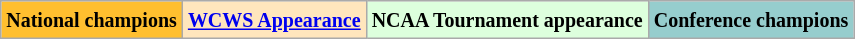<table class="wikitable">
<tr>
<td bgcolor="#FFBF2F"><small><strong>National champions</strong></small></td>
<td bgcolor="#FFE6BD"><small><strong><a href='#'>WCWS Appearance</a></strong></small></td>
<td bgcolor="#DDFFDD"><small><strong>NCAA Tournament appearance</strong></small></td>
<td bgcolor="#96CDCD"><small><strong>Conference champions</strong></small></td>
</tr>
</table>
